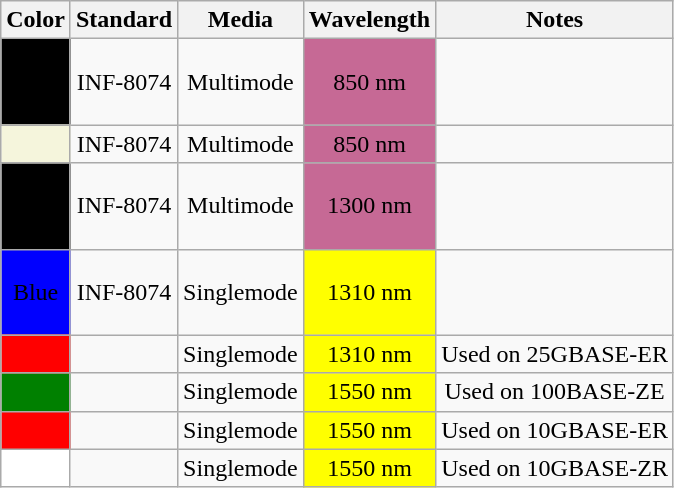<table class="wikitable" style="text-align: center; ">
<tr>
<th>Color</th>
<th>Standard</th>
<th>Media</th>
<th>Wavelength</th>
<th>Notes</th>
</tr>
<tr>
<td style="background-color:Black"><p>Black</p></td>
<td>INF-8074</td>
<td>Multimode</td>
<td style="background-color:#C66995">850 nm</td>
<td></td>
</tr>
<tr>
<td style="background-color:Beige"></td>
<td>INF-8074</td>
<td>Multimode</td>
<td style="background-color:#C66995">850 nm</td>
<td></td>
</tr>
<tr>
<td style="background-color:Black"><p>Black</p></td>
<td>INF-8074</td>
<td>Multimode</td>
<td style="background-color:#C66995">1300 nm</td>
<td></td>
</tr>
<tr>
<td style="background-color:Blue"><p>Blue</p></td>
<td>INF-8074</td>
<td>Singlemode</td>
<td style="background-color:yellow">1310 nm</td>
<td></td>
</tr>
<tr>
<td style="background-color:Red"></td>
<td></td>
<td>Singlemode</td>
<td style="background-color:yellow">1310 nm</td>
<td>Used on 25GBASE-ER</td>
</tr>
<tr>
<td style="background-color:Green"></td>
<td></td>
<td>Singlemode</td>
<td style="background-color:yellow">1550 nm</td>
<td>Used on 100BASE-ZE</td>
</tr>
<tr>
<td style="background-color:Red"></td>
<td></td>
<td>Singlemode</td>
<td style="background-color:yellow">1550 nm</td>
<td>Used on 10GBASE-ER</td>
</tr>
<tr>
<td style="background-color:White"></td>
<td></td>
<td>Singlemode</td>
<td style="background-color:yellow">1550 nm</td>
<td>Used on 10GBASE-ZR</td>
</tr>
</table>
